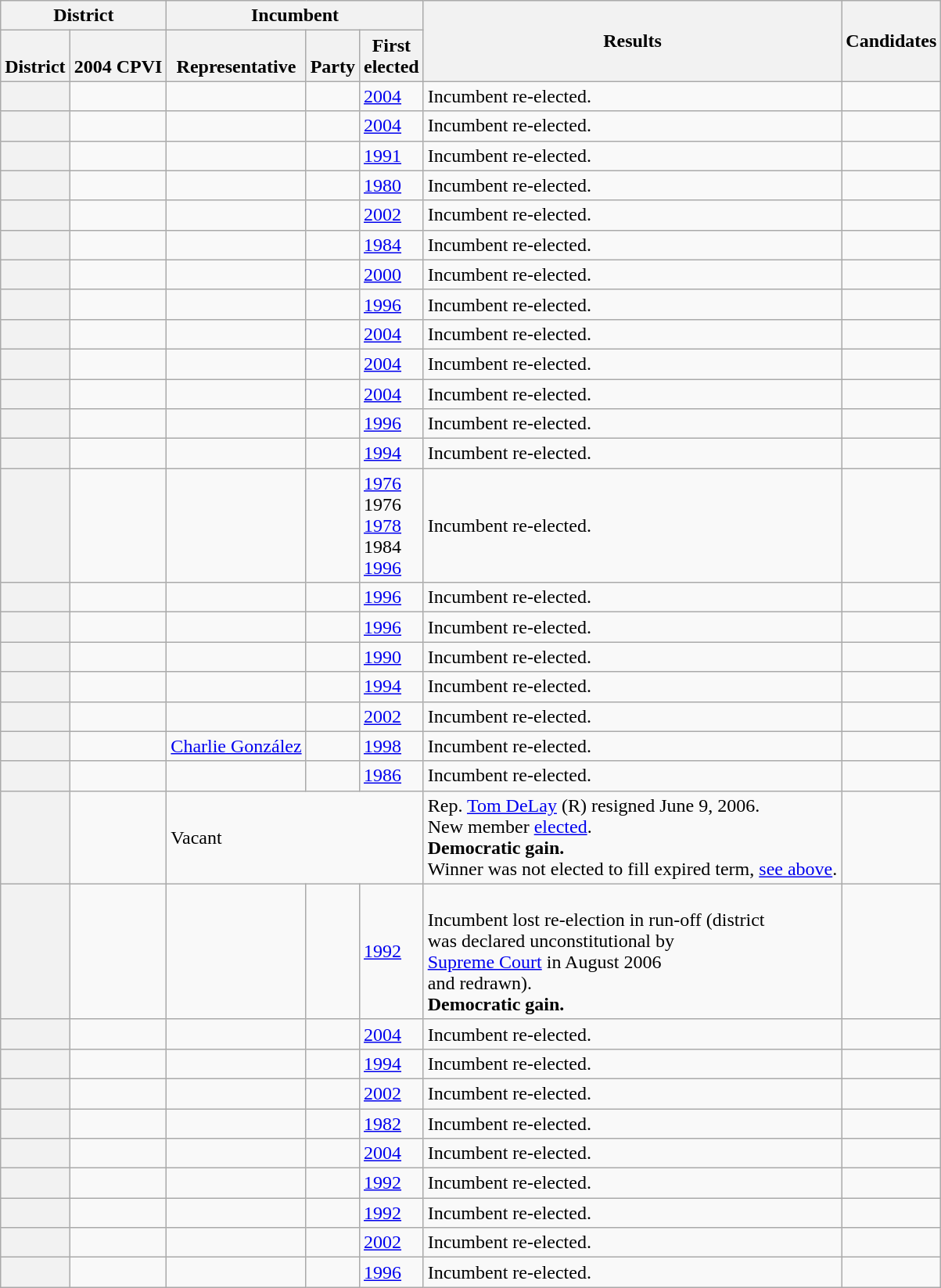<table class="wikitable sortable">
<tr>
<th colspan=2>District</th>
<th colspan=3>Incumbent</th>
<th rowspan=2>Results</th>
<th rowspan=2>Candidates</th>
</tr>
<tr valign=bottom>
<th>District</th>
<th>2004 CPVI</th>
<th>Representative</th>
<th>Party</th>
<th>First<br>elected</th>
</tr>
<tr>
<th></th>
<td></td>
<td></td>
<td></td>
<td><a href='#'>2004</a></td>
<td>Incumbent re-elected.</td>
<td nowrap></td>
</tr>
<tr>
<th></th>
<td></td>
<td></td>
<td></td>
<td><a href='#'>2004</a></td>
<td>Incumbent re-elected.</td>
<td nowrap></td>
</tr>
<tr>
<th></th>
<td></td>
<td></td>
<td></td>
<td><a href='#'>1991 </a></td>
<td>Incumbent re-elected.</td>
<td nowrap></td>
</tr>
<tr>
<th></th>
<td></td>
<td></td>
<td></td>
<td><a href='#'>1980</a></td>
<td>Incumbent re-elected.</td>
<td nowrap></td>
</tr>
<tr>
<th></th>
<td></td>
<td></td>
<td></td>
<td><a href='#'>2002</a></td>
<td>Incumbent re-elected.</td>
<td nowrap></td>
</tr>
<tr>
<th></th>
<td></td>
<td></td>
<td></td>
<td><a href='#'>1984</a></td>
<td>Incumbent re-elected.</td>
<td nowrap></td>
</tr>
<tr>
<th></th>
<td></td>
<td></td>
<td></td>
<td><a href='#'>2000</a></td>
<td>Incumbent re-elected.</td>
<td nowrap></td>
</tr>
<tr>
<th></th>
<td></td>
<td></td>
<td></td>
<td><a href='#'>1996</a></td>
<td>Incumbent re-elected.</td>
<td nowrap></td>
</tr>
<tr>
<th></th>
<td></td>
<td></td>
<td></td>
<td><a href='#'>2004</a></td>
<td>Incumbent re-elected.</td>
<td nowrap></td>
</tr>
<tr>
<th></th>
<td></td>
<td></td>
<td></td>
<td><a href='#'>2004</a></td>
<td>Incumbent re-elected.</td>
<td nowrap></td>
</tr>
<tr>
<th></th>
<td></td>
<td></td>
<td></td>
<td><a href='#'>2004</a></td>
<td>Incumbent re-elected.</td>
<td nowrap></td>
</tr>
<tr>
<th></th>
<td></td>
<td></td>
<td></td>
<td><a href='#'>1996</a></td>
<td>Incumbent re-elected.</td>
<td nowrap></td>
</tr>
<tr>
<th></th>
<td></td>
<td></td>
<td></td>
<td><a href='#'>1994</a></td>
<td>Incumbent re-elected.</td>
<td nowrap></td>
</tr>
<tr>
<th></th>
<td></td>
<td></td>
<td></td>
<td><a href='#'>1976 </a><br>1976 <br><a href='#'>1978</a><br>1984 <br><a href='#'>1996</a></td>
<td>Incumbent re-elected.</td>
<td nowrap></td>
</tr>
<tr>
<th></th>
<td></td>
<td></td>
<td></td>
<td><a href='#'>1996</a></td>
<td>Incumbent re-elected.</td>
<td nowrap></td>
</tr>
<tr>
<th></th>
<td></td>
<td></td>
<td></td>
<td><a href='#'>1996</a></td>
<td>Incumbent re-elected.</td>
<td nowrap></td>
</tr>
<tr>
<th></th>
<td></td>
<td></td>
<td></td>
<td><a href='#'>1990</a></td>
<td>Incumbent re-elected.</td>
<td nowrap></td>
</tr>
<tr>
<th></th>
<td></td>
<td></td>
<td></td>
<td><a href='#'>1994</a></td>
<td>Incumbent re-elected.</td>
<td nowrap></td>
</tr>
<tr>
<th></th>
<td></td>
<td></td>
<td></td>
<td><a href='#'>2002</a></td>
<td>Incumbent re-elected.</td>
<td nowrap></td>
</tr>
<tr>
<th></th>
<td></td>
<td><a href='#'>Charlie González</a></td>
<td></td>
<td><a href='#'>1998</a></td>
<td>Incumbent re-elected.</td>
<td nowrap></td>
</tr>
<tr>
<th></th>
<td></td>
<td></td>
<td></td>
<td><a href='#'>1986</a></td>
<td>Incumbent re-elected.</td>
<td nowrap></td>
</tr>
<tr>
<th></th>
<td></td>
<td colspan=3>Vacant</td>
<td>Rep. <a href='#'>Tom DeLay</a> (R) resigned June 9, 2006.<br>New member <a href='#'>elected</a>.<br><strong>Democratic gain.</strong><br>Winner was not elected to fill expired term, <a href='#'>see above</a>.</td>
<td nowrap></td>
</tr>
<tr>
<th></th>
<td></td>
<td></td>
<td></td>
<td><a href='#'>1992</a></td>
<td><br>Incumbent lost re-election in run-off (district<br>was declared unconstitutional by<br><a href='#'>Supreme Court</a> in August 2006<br>and redrawn).<br><strong>Democratic gain.</strong></td>
<td nowrap></td>
</tr>
<tr>
<th></th>
<td></td>
<td></td>
<td></td>
<td><a href='#'>2004</a></td>
<td>Incumbent re-elected.</td>
<td nowrap></td>
</tr>
<tr>
<th></th>
<td></td>
<td></td>
<td></td>
<td><a href='#'>1994</a></td>
<td>Incumbent re-elected.</td>
<td nowrap></td>
</tr>
<tr>
<th></th>
<td></td>
<td></td>
<td></td>
<td><a href='#'>2002</a></td>
<td>Incumbent re-elected.</td>
<td nowrap></td>
</tr>
<tr>
<th></th>
<td></td>
<td></td>
<td></td>
<td><a href='#'>1982</a></td>
<td>Incumbent re-elected.</td>
<td nowrap></td>
</tr>
<tr>
<th></th>
<td></td>
<td></td>
<td></td>
<td><a href='#'>2004</a></td>
<td>Incumbent re-elected.</td>
<td nowrap></td>
</tr>
<tr>
<th></th>
<td></td>
<td></td>
<td></td>
<td><a href='#'>1992</a></td>
<td>Incumbent re-elected.</td>
<td nowrap></td>
</tr>
<tr>
<th></th>
<td></td>
<td></td>
<td></td>
<td><a href='#'>1992</a></td>
<td>Incumbent re-elected.</td>
<td nowrap></td>
</tr>
<tr>
<th></th>
<td></td>
<td></td>
<td></td>
<td><a href='#'>2002</a></td>
<td>Incumbent re-elected.</td>
<td nowrap></td>
</tr>
<tr>
<th></th>
<td></td>
<td></td>
<td></td>
<td><a href='#'>1996</a></td>
<td>Incumbent re-elected.</td>
<td nowrap></td>
</tr>
</table>
